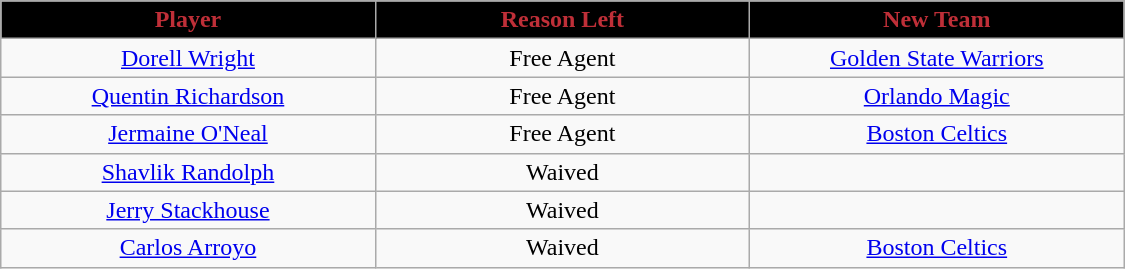<table class="wikitable sortable sortable">
<tr>
<th style="background:#000; color:#bf2f38; width:20%;">Player</th>
<th style="background:#000; color:#bf2f38; width:20%;">Reason Left</th>
<th style="background:#000; color:#bf2f38; width:20%;">New Team</th>
</tr>
<tr style="text-align: center">
<td><a href='#'>Dorell Wright</a></td>
<td>Free Agent</td>
<td><a href='#'>Golden State Warriors</a></td>
</tr>
<tr style="text-align: center">
<td><a href='#'>Quentin Richardson</a></td>
<td>Free Agent</td>
<td><a href='#'>Orlando Magic</a></td>
</tr>
<tr style="text-align: center">
<td><a href='#'>Jermaine O'Neal</a></td>
<td>Free Agent</td>
<td><a href='#'>Boston Celtics</a></td>
</tr>
<tr style="text-align: center">
<td><a href='#'>Shavlik Randolph</a></td>
<td>Waived</td>
<td></td>
</tr>
<tr style="text-align: center">
<td><a href='#'>Jerry Stackhouse</a></td>
<td>Waived</td>
<td></td>
</tr>
<tr style="text-align: center">
<td><a href='#'>Carlos Arroyo</a></td>
<td>Waived</td>
<td><a href='#'>Boston Celtics</a></td>
</tr>
</table>
